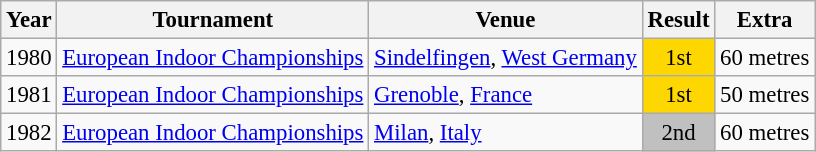<table class="wikitable" style="font-size: 95%;">
<tr>
<th>Year</th>
<th>Tournament</th>
<th>Venue</th>
<th>Result</th>
<th>Extra</th>
</tr>
<tr>
<td>1980</td>
<td><a href='#'>European Indoor Championships</a></td>
<td><a href='#'>Sindelfingen</a>, <a href='#'>West Germany</a></td>
<td bgcolor="gold" align="center">1st</td>
<td>60 metres</td>
</tr>
<tr>
<td>1981</td>
<td><a href='#'>European Indoor Championships</a></td>
<td><a href='#'>Grenoble</a>, <a href='#'>France</a></td>
<td bgcolor="gold" align="center">1st</td>
<td>50 metres</td>
</tr>
<tr>
<td>1982</td>
<td><a href='#'>European Indoor Championships</a></td>
<td><a href='#'>Milan</a>, <a href='#'>Italy</a></td>
<td bgcolor="silver" align="center">2nd</td>
<td>60 metres</td>
</tr>
</table>
